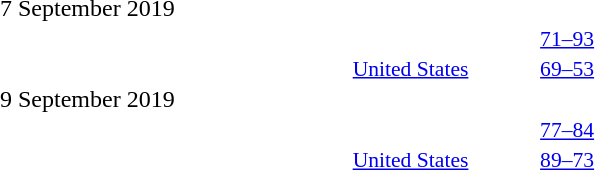<table style="width:100%;" cellspacing="1">
<tr>
<th width=25%></th>
<th width=2%></th>
<th width=6%></th>
<th width=2%></th>
<th width=25%></th>
</tr>
<tr>
<td>7 September 2019</td>
</tr>
<tr style=font-size:90%>
<td align=right></td>
<td></td>
<td align=center><a href='#'>71–93</a></td>
<td></td>
<td></td>
<td></td>
</tr>
<tr style=font-size:90%>
<td align=right><a href='#'>United States</a> </td>
<td></td>
<td align=center><a href='#'>69–53</a></td>
<td></td>
<td></td>
<td></td>
</tr>
<tr>
<td>9 September 2019</td>
</tr>
<tr style=font-size:90%>
<td align=right></td>
<td></td>
<td align=center><a href='#'>77–84</a></td>
<td></td>
<td></td>
<td></td>
</tr>
<tr style=font-size:90%>
<td align=right><a href='#'>United States</a> </td>
<td></td>
<td align=center><a href='#'>89–73</a></td>
<td></td>
<td></td>
<td></td>
</tr>
</table>
